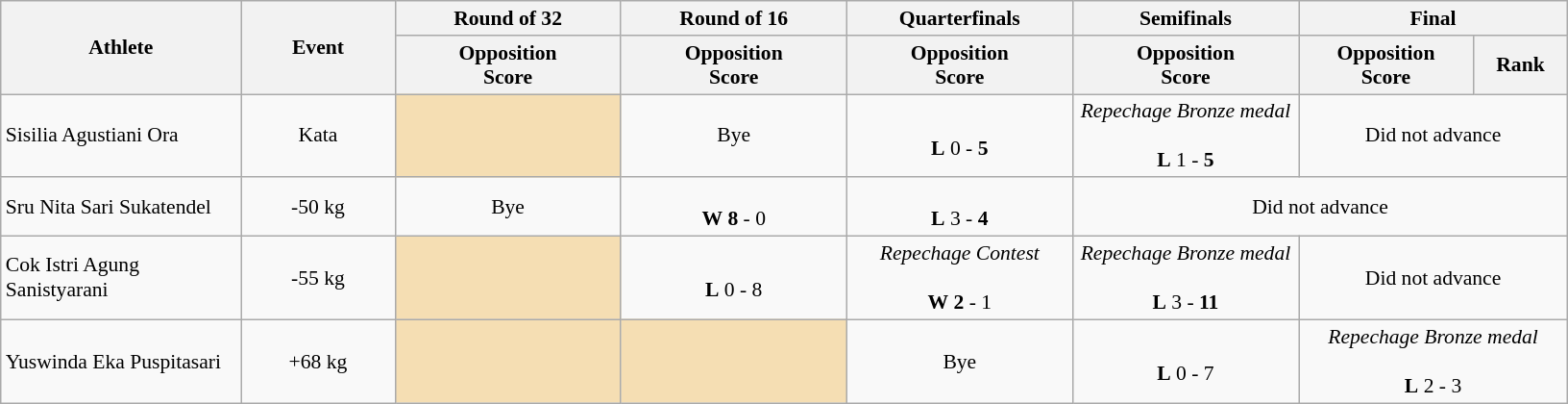<table class=wikitable style="font-size:90%; text-align:center">
<tr>
<th width="160" rowspan="2">Athlete</th>
<th width="100" rowspan="2">Event</th>
<th width="150">Round of 32</th>
<th width="150">Round of 16</th>
<th width="150">Quarterfinals</th>
<th width="150">Semifinals</th>
<th width="180" colspan="2">Final</th>
</tr>
<tr>
<th>Opposition<br>Score</th>
<th>Opposition<br>Score</th>
<th>Opposition<br>Score</th>
<th>Opposition<br>Score</th>
<th>Opposition<br>Score</th>
<th>Rank</th>
</tr>
<tr>
<td align=left>Sisilia Agustiani Ora</td>
<td align=centre>Kata</td>
<td bgcolor="wheat"></td>
<td>Bye</td>
<td> <br> <strong>L</strong> 0 - <strong>5</strong></td>
<td><em>Repechage Bronze medal</em> <br>  <br> <strong>L</strong> 1 - <strong>5</strong></td>
<td colspan=2 align="center">Did not advance</td>
</tr>
<tr>
<td align=left>Sru Nita Sari Sukatendel</td>
<td align=centre>-50 kg</td>
<td>Bye</td>
<td> <br> <strong>W</strong> <strong>8</strong> - 0</td>
<td> <br> <strong>L</strong> 3 - <strong>4</strong></td>
<td colspan=3 align="center">Did not advance</td>
</tr>
<tr>
<td align=left>Cok Istri Agung Sanistyarani</td>
<td align=centre>-55 kg</td>
<td bgcolor="wheat"></td>
<td> <br> <strong>L</strong> 0 - 8</td>
<td><em>Repechage Contest</em> <br>  <br> <strong>W</strong> <strong>2</strong> - 1</td>
<td><em>Repechage Bronze medal</em> <br>  <br> <strong>L</strong> 3 - <strong>11</strong></td>
<td colspan=2 align="center">Did not advance</td>
</tr>
<tr>
<td align=left>Yuswinda Eka Puspitasari</td>
<td align=centre>+68 kg</td>
<td bgcolor="wheat"></td>
<td bgcolor="wheat"></td>
<td align="center">Bye</td>
<td> <br> <strong>L</strong> 0 - 7</td>
<td colspan=2 align="center"><em>Repechage Bronze medal</em> <br>  <br> <strong>L</strong> 2 - 3</td>
</tr>
</table>
